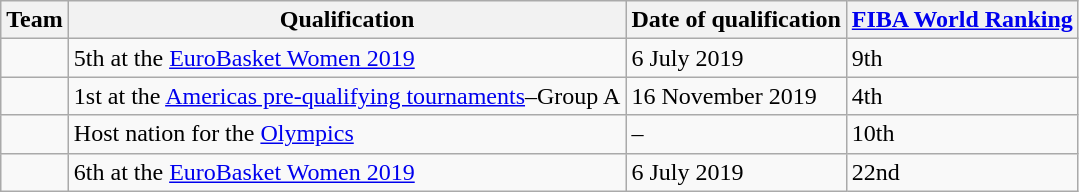<table class="wikitable sortable">
<tr>
<th>Team</th>
<th>Qualification</th>
<th>Date of qualification</th>
<th><a href='#'>FIBA World Ranking</a></th>
</tr>
<tr>
<td></td>
<td>5th at the <a href='#'>EuroBasket Women 2019</a></td>
<td>6 July 2019</td>
<td>9th</td>
</tr>
<tr>
<td></td>
<td>1st at the <a href='#'>Americas pre-qualifying tournaments</a>–Group A</td>
<td>16 November 2019</td>
<td>4th</td>
</tr>
<tr>
<td></td>
<td>Host nation for the <a href='#'>Olympics</a></td>
<td>–</td>
<td>10th</td>
</tr>
<tr>
<td></td>
<td>6th at the <a href='#'>EuroBasket Women 2019</a></td>
<td>6 July 2019</td>
<td>22nd</td>
</tr>
</table>
